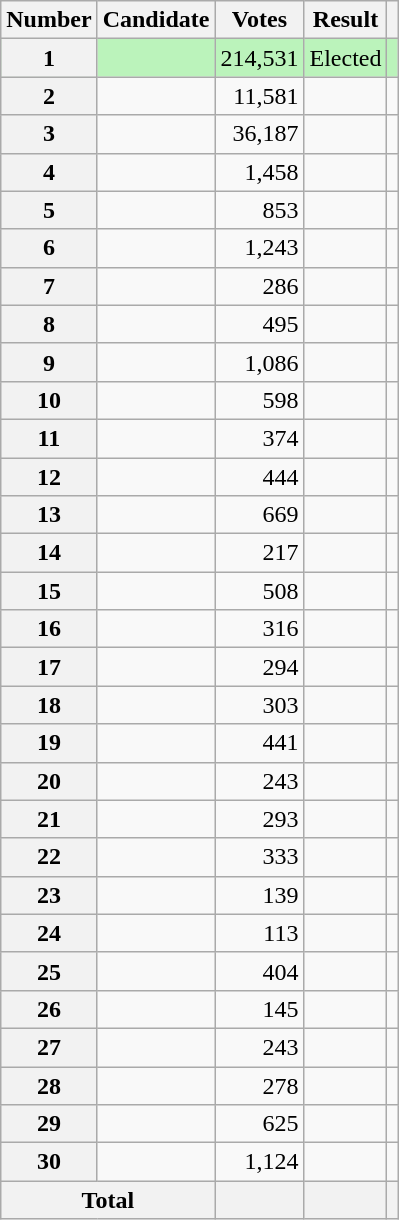<table class="wikitable sortable">
<tr>
<th scope="col">Number</th>
<th scope="col">Candidate</th>
<th scope="col">Votes</th>
<th scope="col">Result</th>
<th scope="col" class="unsortable"></th>
</tr>
<tr bgcolor=bbf3bb>
<th scope="row">1</th>
<td></td>
<td style="text-align:right">214,531</td>
<td>Elected</td>
<td></td>
</tr>
<tr>
<th scope="row">2</th>
<td></td>
<td style="text-align:right">11,581</td>
<td></td>
<td></td>
</tr>
<tr>
<th scope="row">3</th>
<td></td>
<td style="text-align:right">36,187</td>
<td></td>
<td></td>
</tr>
<tr>
<th scope="row">4</th>
<td></td>
<td style="text-align:right">1,458</td>
<td></td>
<td></td>
</tr>
<tr>
<th scope="row">5</th>
<td></td>
<td style="text-align:right">853</td>
<td></td>
<td></td>
</tr>
<tr>
<th scope="row">6</th>
<td></td>
<td style="text-align:right">1,243</td>
<td></td>
<td></td>
</tr>
<tr>
<th scope="row">7</th>
<td></td>
<td style="text-align:right">286</td>
<td></td>
<td></td>
</tr>
<tr>
<th scope="row">8</th>
<td></td>
<td style="text-align:right">495</td>
<td></td>
<td></td>
</tr>
<tr>
<th scope="row">9</th>
<td></td>
<td style="text-align:right">1,086</td>
<td></td>
<td></td>
</tr>
<tr>
<th scope="row">10</th>
<td></td>
<td style="text-align:right">598</td>
<td></td>
<td></td>
</tr>
<tr>
<th scope="row">11</th>
<td></td>
<td style="text-align:right">374</td>
<td></td>
<td></td>
</tr>
<tr>
<th scope="row">12</th>
<td></td>
<td style="text-align:right">444</td>
<td></td>
<td></td>
</tr>
<tr>
<th scope="row">13</th>
<td></td>
<td style="text-align:right">669</td>
<td></td>
<td></td>
</tr>
<tr>
<th scope="row">14</th>
<td></td>
<td style="text-align:right">217</td>
<td></td>
<td></td>
</tr>
<tr>
<th scope="row">15</th>
<td></td>
<td style="text-align:right">508</td>
<td></td>
<td></td>
</tr>
<tr>
<th scope="row">16</th>
<td></td>
<td style="text-align:right">316</td>
<td></td>
<td></td>
</tr>
<tr>
<th scope="row">17</th>
<td></td>
<td style="text-align:right">294</td>
<td></td>
<td></td>
</tr>
<tr>
<th scope="row">18</th>
<td></td>
<td style="text-align:right">303</td>
<td></td>
<td></td>
</tr>
<tr>
<th scope="row">19</th>
<td></td>
<td style="text-align:right">441</td>
<td></td>
<td></td>
</tr>
<tr>
<th scope="row">20</th>
<td></td>
<td style="text-align:right">243</td>
<td></td>
<td></td>
</tr>
<tr>
<th scope="row">21</th>
<td></td>
<td style="text-align:right">293</td>
<td></td>
<td></td>
</tr>
<tr>
<th scope="row">22</th>
<td></td>
<td style="text-align:right">333</td>
<td></td>
<td></td>
</tr>
<tr>
<th scope="row">23</th>
<td></td>
<td style="text-align:right">139</td>
<td></td>
<td></td>
</tr>
<tr>
<th scope="row">24</th>
<td></td>
<td style="text-align:right">113</td>
<td></td>
<td></td>
</tr>
<tr>
<th scope="row">25</th>
<td></td>
<td style="text-align:right">404</td>
<td></td>
<td></td>
</tr>
<tr>
<th scope="row">26</th>
<td></td>
<td style="text-align:right">145</td>
<td></td>
<td></td>
</tr>
<tr>
<th scope="row">27</th>
<td></td>
<td style="text-align:right">243</td>
<td></td>
<td></td>
</tr>
<tr>
<th scope="row">28</th>
<td></td>
<td style="text-align:right">278</td>
<td></td>
<td></td>
</tr>
<tr>
<th scope="row">29</th>
<td></td>
<td style="text-align:right">625</td>
<td></td>
<td></td>
</tr>
<tr>
<th scope="row">30</th>
<td></td>
<td style="text-align:right">1,124</td>
<td></td>
<td></td>
</tr>
<tr class="sortbottom">
<th scope="row" colspan="2">Total</th>
<th style="text-align:right"></th>
<th></th>
<th></th>
</tr>
</table>
